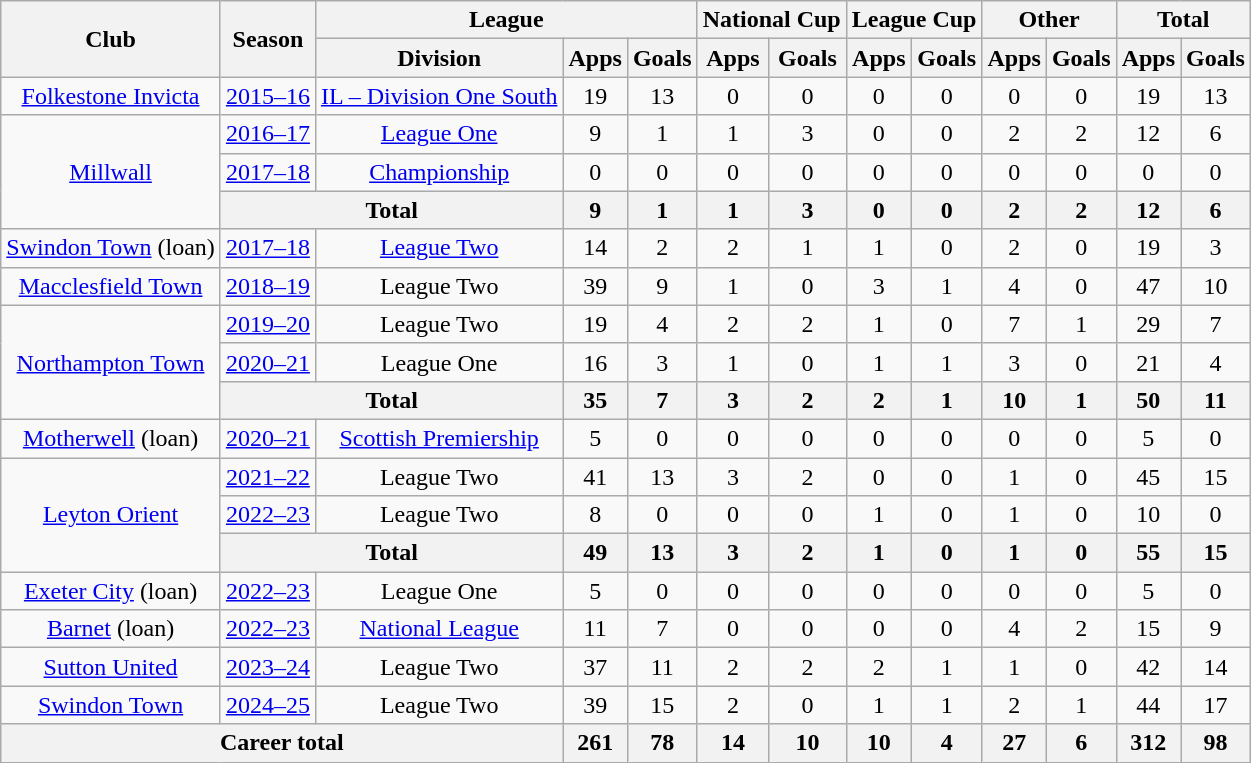<table class="wikitable" style="text-align:center">
<tr>
<th rowspan="2">Club</th>
<th rowspan="2">Season</th>
<th colspan="3">League</th>
<th colspan="2">National Cup</th>
<th colspan="2">League Cup</th>
<th colspan="2">Other</th>
<th colspan="2">Total</th>
</tr>
<tr>
<th>Division</th>
<th>Apps</th>
<th>Goals</th>
<th>Apps</th>
<th>Goals</th>
<th>Apps</th>
<th>Goals</th>
<th>Apps</th>
<th>Goals</th>
<th>Apps</th>
<th>Goals</th>
</tr>
<tr>
<td><a href='#'>Folkestone Invicta</a></td>
<td><a href='#'>2015–16</a></td>
<td><a href='#'>IL – Division One South</a></td>
<td>19</td>
<td>13</td>
<td>0</td>
<td>0</td>
<td>0</td>
<td>0</td>
<td>0</td>
<td>0</td>
<td>19</td>
<td>13</td>
</tr>
<tr>
<td rowspan="3"><a href='#'>Millwall</a></td>
<td><a href='#'>2016–17</a></td>
<td><a href='#'>League One</a></td>
<td>9</td>
<td>1</td>
<td>1</td>
<td>3</td>
<td>0</td>
<td>0</td>
<td>2</td>
<td>2</td>
<td>12</td>
<td>6</td>
</tr>
<tr>
<td><a href='#'>2017–18</a></td>
<td><a href='#'>Championship</a></td>
<td>0</td>
<td>0</td>
<td>0</td>
<td>0</td>
<td>0</td>
<td>0</td>
<td>0</td>
<td>0</td>
<td>0</td>
<td>0</td>
</tr>
<tr>
<th colspan="2">Total</th>
<th>9</th>
<th>1</th>
<th>1</th>
<th>3</th>
<th>0</th>
<th>0</th>
<th>2</th>
<th>2</th>
<th>12</th>
<th>6</th>
</tr>
<tr>
<td><a href='#'>Swindon Town</a> (loan)</td>
<td><a href='#'>2017–18</a></td>
<td><a href='#'>League Two</a></td>
<td>14</td>
<td>2</td>
<td>2</td>
<td>1</td>
<td>1</td>
<td>0</td>
<td>2</td>
<td>0</td>
<td>19</td>
<td>3</td>
</tr>
<tr>
<td><a href='#'>Macclesfield Town</a></td>
<td><a href='#'>2018–19</a></td>
<td>League Two</td>
<td>39</td>
<td>9</td>
<td>1</td>
<td>0</td>
<td>3</td>
<td>1</td>
<td>4</td>
<td>0</td>
<td>47</td>
<td>10</td>
</tr>
<tr>
<td rowspan=3><a href='#'>Northampton Town</a></td>
<td><a href='#'>2019–20</a></td>
<td>League Two</td>
<td>19</td>
<td>4</td>
<td>2</td>
<td>2</td>
<td>1</td>
<td>0</td>
<td>7</td>
<td>1</td>
<td>29</td>
<td>7</td>
</tr>
<tr>
<td><a href='#'>2020–21</a></td>
<td>League One</td>
<td>16</td>
<td>3</td>
<td>1</td>
<td>0</td>
<td>1</td>
<td>1</td>
<td>3</td>
<td>0</td>
<td>21</td>
<td>4</td>
</tr>
<tr>
<th colspan="2">Total</th>
<th>35</th>
<th>7</th>
<th>3</th>
<th>2</th>
<th>2</th>
<th>1</th>
<th>10</th>
<th>1</th>
<th>50</th>
<th>11</th>
</tr>
<tr>
<td><a href='#'>Motherwell</a> (loan)</td>
<td><a href='#'>2020–21</a></td>
<td><a href='#'>Scottish Premiership</a></td>
<td>5</td>
<td>0</td>
<td>0</td>
<td>0</td>
<td>0</td>
<td>0</td>
<td>0</td>
<td>0</td>
<td>5</td>
<td>0</td>
</tr>
<tr>
<td rowspan=3><a href='#'>Leyton Orient</a></td>
<td><a href='#'>2021–22</a></td>
<td>League Two</td>
<td>41</td>
<td>13</td>
<td>3</td>
<td>2</td>
<td>0</td>
<td>0</td>
<td>1</td>
<td>0</td>
<td>45</td>
<td>15</td>
</tr>
<tr>
<td><a href='#'>2022–23</a></td>
<td>League Two</td>
<td>8</td>
<td>0</td>
<td>0</td>
<td>0</td>
<td>1</td>
<td>0</td>
<td>1</td>
<td>0</td>
<td>10</td>
<td>0</td>
</tr>
<tr>
<th colspan="2">Total</th>
<th>49</th>
<th>13</th>
<th>3</th>
<th>2</th>
<th>1</th>
<th>0</th>
<th>1</th>
<th>0</th>
<th>55</th>
<th>15</th>
</tr>
<tr>
<td><a href='#'>Exeter City</a> (loan)</td>
<td><a href='#'>2022–23</a></td>
<td>League One</td>
<td>5</td>
<td>0</td>
<td>0</td>
<td>0</td>
<td>0</td>
<td>0</td>
<td>0</td>
<td>0</td>
<td>5</td>
<td>0</td>
</tr>
<tr>
<td><a href='#'>Barnet</a> (loan)</td>
<td><a href='#'>2022–23</a></td>
<td><a href='#'>National League</a></td>
<td>11</td>
<td>7</td>
<td>0</td>
<td>0</td>
<td>0</td>
<td>0</td>
<td>4</td>
<td>2</td>
<td>15</td>
<td>9</td>
</tr>
<tr>
<td><a href='#'>Sutton United</a></td>
<td><a href='#'>2023–24</a></td>
<td>League Two</td>
<td>37</td>
<td>11</td>
<td>2</td>
<td>2</td>
<td>2</td>
<td>1</td>
<td>1</td>
<td>0</td>
<td>42</td>
<td>14</td>
</tr>
<tr>
<td><a href='#'>Swindon Town</a></td>
<td><a href='#'>2024–25</a></td>
<td>League Two</td>
<td>39</td>
<td>15</td>
<td>2</td>
<td>0</td>
<td>1</td>
<td>1</td>
<td>2</td>
<td>1</td>
<td>44</td>
<td>17</td>
</tr>
<tr>
<th colspan="3">Career total</th>
<th>261</th>
<th>78</th>
<th>14</th>
<th>10</th>
<th>10</th>
<th>4</th>
<th>27</th>
<th>6</th>
<th>312</th>
<th>98</th>
</tr>
</table>
